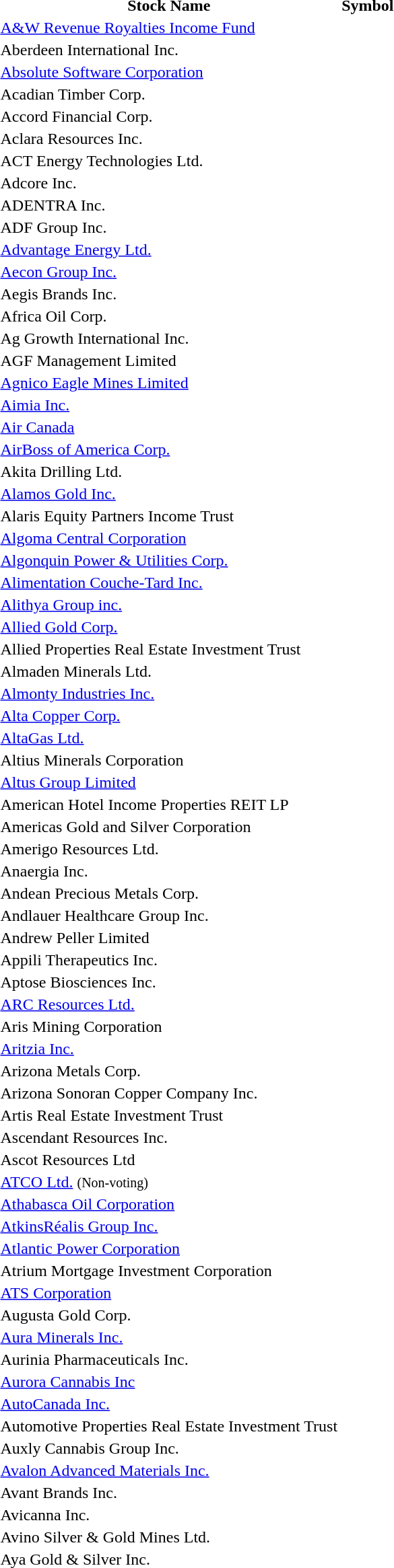<table style="background:transparent;">
<tr>
<th>Stock Name</th>
<th>Symbol</th>
</tr>
<tr --->
<td><a href='#'>A&W Revenue Royalties Income Fund</a></td>
<td></td>
</tr>
<tr --->
<td>Aberdeen International Inc.</td>
<td></td>
</tr>
<tr --->
<td><a href='#'>Absolute Software Corporation</a></td>
<td></td>
</tr>
<tr --->
<td>Acadian Timber Corp.</td>
<td></td>
</tr>
<tr --->
<td>Accord Financial Corp.</td>
<td></td>
</tr>
<tr>
<td>Aclara Resources Inc.</td>
<td></td>
</tr>
<tr --->
<td>ACT Energy Technologies Ltd.</td>
<td></td>
</tr>
<tr --->
<td>Adcore Inc.</td>
<td></td>
</tr>
<tr>
<td>ADENTRA Inc.</td>
<td></td>
</tr>
<tr --->
<td>ADF Group Inc.</td>
<td></td>
</tr>
<tr --->
<td><a href='#'>Advantage Energy Ltd.</a></td>
<td></td>
</tr>
<tr --->
<td><a href='#'>Aecon Group Inc.</a></td>
<td></td>
</tr>
<tr --->
<td>Aegis Brands Inc.</td>
<td></td>
</tr>
<tr --->
<td>Africa Oil Corp.</td>
<td></td>
</tr>
<tr --->
<td>Ag Growth International Inc.</td>
<td></td>
</tr>
<tr --->
<td>AGF Management Limited</td>
<td></td>
</tr>
<tr --->
<td><a href='#'>Agnico Eagle Mines Limited</a></td>
<td></td>
</tr>
<tr --->
<td><a href='#'>Aimia Inc.</a></td>
<td></td>
</tr>
<tr --->
<td><a href='#'>Air Canada</a></td>
<td></td>
</tr>
<tr --->
<td><a href='#'>AirBoss of America Corp.</a></td>
<td></td>
</tr>
<tr --->
<td>Akita Drilling Ltd.</td>
<td></td>
</tr>
<tr --->
<td><a href='#'>Alamos Gold Inc.</a></td>
<td></td>
</tr>
<tr --->
<td>Alaris Equity Partners Income Trust</td>
<td></td>
</tr>
<tr --->
<td><a href='#'>Algoma Central Corporation</a></td>
<td></td>
</tr>
<tr --->
<td><a href='#'>Algonquin Power & Utilities Corp.</a></td>
<td></td>
</tr>
<tr --->
<td><a href='#'>Alimentation Couche-Tard Inc.</a></td>
<td></td>
</tr>
<tr --->
<td><a href='#'>Alithya Group inc.</a></td>
<td></td>
</tr>
<tr>
<td><a href='#'>Allied Gold Corp.</a></td>
<td></td>
</tr>
<tr --->
<td>Allied Properties Real Estate Investment Trust</td>
<td></td>
</tr>
<tr>
<td>Almaden Minerals Ltd.</td>
<td></td>
</tr>
<tr>
<td><a href='#'>Almonty Industries Inc.</a></td>
<td></td>
</tr>
<tr>
<td><a href='#'>Alta Copper Corp.</a></td>
<td></td>
</tr>
<tr --->
<td><a href='#'>AltaGas Ltd.</a></td>
<td></td>
</tr>
<tr>
<td>Altius Minerals Corporation</td>
<td></td>
</tr>
<tr --->
<td><a href='#'>Altus Group Limited</a></td>
<td></td>
</tr>
<tr --->
<td>American Hotel Income Properties REIT LP</td>
<td></td>
</tr>
<tr --->
<td>Americas Gold and Silver Corporation</td>
<td></td>
</tr>
<tr --->
<td>Amerigo Resources Ltd.</td>
<td></td>
</tr>
<tr --->
<td>Anaergia Inc.</td>
<td></td>
</tr>
<tr>
<td>Andean Precious Metals Corp.</td>
<td></td>
</tr>
<tr --->
<td>Andlauer Healthcare Group Inc.</td>
<td></td>
</tr>
<tr --->
<td>Andrew Peller Limited</td>
<td></td>
</tr>
<tr --->
<td>Appili Therapeutics Inc.</td>
<td></td>
</tr>
<tr --->
<td>Aptose Biosciences Inc.</td>
<td></td>
</tr>
<tr --->
<td><a href='#'>ARC Resources Ltd.</a></td>
<td></td>
</tr>
<tr>
<td>Aris Mining Corporation</td>
<td></td>
</tr>
<tr>
<td><a href='#'>Aritzia Inc.</a></td>
<td></td>
</tr>
<tr>
<td>Arizona Metals Corp.</td>
<td></td>
</tr>
<tr>
<td>Arizona Sonoran Copper Company Inc.</td>
<td></td>
</tr>
<tr --->
<td>Artis Real Estate Investment Trust</td>
<td></td>
</tr>
<tr>
<td>Ascendant Resources Inc.</td>
<td></td>
</tr>
<tr --->
<td>Ascot Resources Ltd</td>
<td></td>
</tr>
<tr --->
<td><a href='#'>ATCO Ltd.</a> <small>(Non-voting)</small></td>
<td></td>
</tr>
<tr --->
<td><a href='#'>Athabasca Oil Corporation</a></td>
<td></td>
</tr>
<tr>
<td><a href='#'>AtkinsRéalis Group Inc.</a></td>
<td></td>
</tr>
<tr --->
<td><a href='#'>Atlantic Power Corporation</a></td>
<td></td>
</tr>
<tr --->
<td>Atrium Mortgage Investment Corporation</td>
<td></td>
</tr>
<tr --->
<td><a href='#'>ATS Corporation</a></td>
<td></td>
</tr>
<tr>
<td>Augusta Gold Corp.</td>
<td></td>
</tr>
<tr --->
<td><a href='#'>Aura Minerals Inc.</a></td>
<td></td>
</tr>
<tr --->
<td>Aurinia Pharmaceuticals Inc.</td>
<td></td>
</tr>
<tr --->
<td><a href='#'>Aurora Cannabis Inc</a></td>
<td></td>
</tr>
<tr>
<td><a href='#'>AutoCanada Inc.</a></td>
<td></td>
</tr>
<tr --->
<td>Automotive Properties Real Estate Investment Trust</td>
<td></td>
</tr>
<tr>
<td>Auxly Cannabis Group Inc.</td>
<td></td>
</tr>
<tr --->
<td><a href='#'>Avalon Advanced Materials Inc.</a></td>
<td></td>
</tr>
<tr>
<td>Avant Brands Inc.</td>
<td></td>
</tr>
<tr>
<td>Avicanna Inc.</td>
<td></td>
</tr>
<tr --->
<td>Avino Silver & Gold Mines Ltd.</td>
<td></td>
</tr>
<tr --->
<td>Aya Gold & Silver Inc.</td>
<td></td>
</tr>
<tr --->
</tr>
</table>
